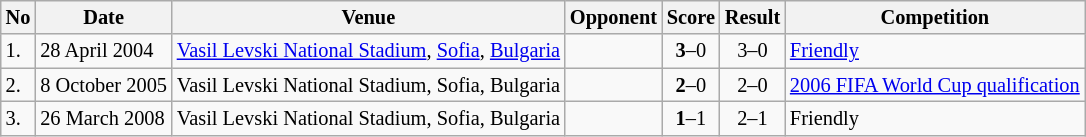<table class="wikitable" style="font-size:85%;">
<tr>
<th>No</th>
<th>Date</th>
<th>Venue</th>
<th>Opponent</th>
<th>Score</th>
<th>Result</th>
<th>Competition</th>
</tr>
<tr>
<td>1.</td>
<td>28 April 2004</td>
<td><a href='#'>Vasil Levski National Stadium</a>, <a href='#'>Sofia</a>, <a href='#'>Bulgaria</a></td>
<td></td>
<td align=center><strong>3</strong>–0</td>
<td align=center>3–0</td>
<td><a href='#'>Friendly</a></td>
</tr>
<tr>
<td>2.</td>
<td>8 October 2005</td>
<td>Vasil Levski National Stadium, Sofia, Bulgaria</td>
<td></td>
<td align=center><strong>2</strong>–0</td>
<td align=center>2–0</td>
<td><a href='#'>2006 FIFA World Cup qualification</a></td>
</tr>
<tr>
<td>3.</td>
<td>26 March 2008</td>
<td>Vasil Levski National Stadium, Sofia, Bulgaria</td>
<td></td>
<td align=center><strong>1</strong>–1</td>
<td align=center>2–1</td>
<td>Friendly</td>
</tr>
</table>
